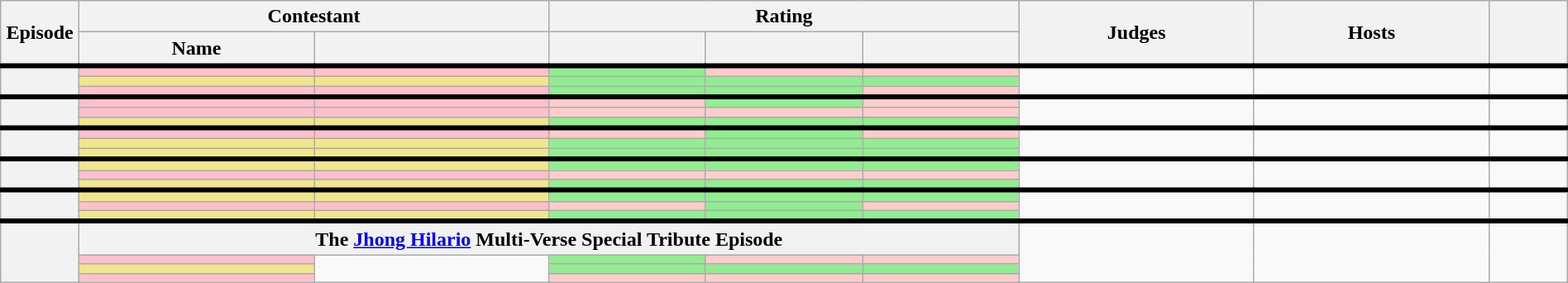<table class="wikitable" style="text-align:center;" width="100%">
<tr>
<th rowspan="2" width="5%">Episode</th>
<th colspan="2" width="30%">Contestant</th>
<th colspan="3" width="30%">Rating</th>
<th rowspan="2" width="15%">Judges</th>
<th rowspan="2" width="15%">Hosts</th>
<th rowspan="2" width="5%"></th>
</tr>
<tr>
<th width="15%">Name</th>
<th width="15%"></th>
<th width="10%"></th>
<th width="10%"></th>
<th width="10%"></th>
</tr>
<tr style="border-top: solid 4px;">
<th rowspan="3"></th>
<td style="background:pink;"></td>
<td style="background:pink;"></td>
<td style="background:#90ee90;"></td>
<td style="background:#FFCCCB;"></td>
<td style="background:#FFCCCB;"></td>
<td rowspan="3"></td>
<td rowspan="3"></td>
<td rowspan="3"></td>
</tr>
<tr>
<td style="background:khaki;"></td>
<td style="background:khaki;"></td>
<td style="background:#90ee90;"></td>
<td style="background:#90ee90;"></td>
<td style="background:#90ee90;"></td>
</tr>
<tr>
<td style="background:pink;"></td>
<td style="background:pink;"></td>
<td style="background:#90ee90;"></td>
<td style="background:#90ee90;"></td>
<td style="background:#FFCCCB;"></td>
</tr>
<tr style="border-top: solid 4px;">
<th rowspan="3"></th>
<td style="background:pink;"></td>
<td style="background:pink;"></td>
<td style="background:#FFCCCB;"></td>
<td style="background:#90ee90;"></td>
<td style="background:#FFCCCB;"></td>
<td rowspan="3"></td>
<td rowspan="3"></td>
<td rowspan="3"></td>
</tr>
<tr>
<td style="background:pink;"></td>
<td style="background:pink;"></td>
<td style="background:#FFCCCB;"></td>
<td style="background:#FFCCCB;"></td>
<td style="background:#FFCCCB;"></td>
</tr>
<tr>
<td style="background:khaki;"></td>
<td style="background:khaki;"></td>
<td style="background:#90ee90;"></td>
<td style="background:#90ee90;"></td>
<td style="background:#90ee90;"></td>
</tr>
<tr style="border-top: solid 4px;">
<th rowspan="3"></th>
<td style="background:pink;"></td>
<td style="background:pink;"></td>
<td style="background:#FFCCCB;"></td>
<td style="background:#90ee90;"></td>
<td style="background:#FFCCCB;"></td>
<td rowspan="3"></td>
<td rowspan="3"></td>
<td rowspan="3"></td>
</tr>
<tr>
<td style="background:khaki;"></td>
<td style="background:khaki;"></td>
<td style="background:#90ee90;"></td>
<td style="background:#90ee90;"></td>
<td style="background:#90ee90;"></td>
</tr>
<tr>
<td style="background:khaki;"></td>
<td style="background:khaki;"></td>
<td style="background:#90ee90;"></td>
<td style="background:#90ee90;"></td>
<td style="background:#90ee90;"></td>
</tr>
<tr style="border-top: solid 4px;">
<th rowspan="3"></th>
<td style="background:khaki;"></td>
<td style="background:khaki;"></td>
<td style="background:#90ee90;"></td>
<td style="background:#90ee90;"></td>
<td style="background:#90ee90;"></td>
<td rowspan="3"></td>
<td rowspan="3"></td>
<td rowspan="3"></td>
</tr>
<tr>
<td style="background:pink;"></td>
<td style="background:pink;"></td>
<td style="background:#FFCCCB;"></td>
<td style="background:#FFCCCB;"></td>
<td style="background:#FFCCCB;"></td>
</tr>
<tr>
<td style="background:khaki;"></td>
<td style="background:khaki;"></td>
<td style="background:#90ee90;"></td>
<td style="background:#90ee90;"></td>
<td style="background:#90ee90;"></td>
</tr>
<tr style="border-top: solid 4px;">
<th rowspan="3"></th>
<td style="background:khaki;"></td>
<td style="background:khaki;"></td>
<td style="background:#90ee90;"></td>
<td style="background:#90ee90;"></td>
<td style="background:#90ee90;"></td>
<td rowspan="3"></td>
<td rowspan="3"></td>
<td rowspan="3"></td>
</tr>
<tr>
<td style="background:pink;"></td>
<td style="background:pink;"></td>
<td style="background:#FFCCCB;"></td>
<td style="background:#90ee90;"></td>
<td style="background:#FFCCCB;"></td>
</tr>
<tr>
<td style="background:khaki;"></td>
<td style="background:khaki;"></td>
<td style="background:#90ee90;"></td>
<td style="background:#90ee90;"></td>
<td style="background:#90ee90;"></td>
</tr>
<tr style="border-top: solid 4px;">
<th rowspan="4"></th>
<th colspan="5">The <a href='#'>Jhong Hilario</a> Multi-Verse Special Tribute Episode</th>
<td rowspan="4"></td>
<td rowspan="4"></td>
<td rowspan="4"></td>
</tr>
<tr>
<td style="background:pink;"></td>
<td rowspan="3"></td>
<td style="background:#90ee90;"></td>
<td style="background:#FFCCCB;"></td>
<td style="background:#FFCCCB;"></td>
</tr>
<tr>
<td style="background:khaki;"></td>
<td style="background:#90ee90;"></td>
<td style="background:#90ee90;"></td>
<td style="background:#90ee90;"></td>
</tr>
<tr>
<td style="background:pink;"></td>
<td style="background:#FFCCCB;"></td>
<td style="background:#FFCCCB;"></td>
<td style="background:#FFCCCB;"></td>
</tr>
</table>
